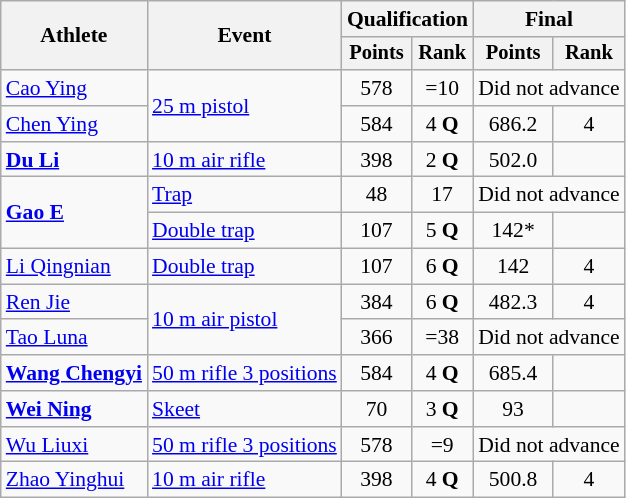<table class="wikitable" style="font-size:90%">
<tr>
<th rowspan="2">Athlete</th>
<th rowspan="2">Event</th>
<th colspan=2>Qualification</th>
<th colspan=2>Final</th>
</tr>
<tr style="font-size:95%">
<th>Points</th>
<th>Rank</th>
<th>Points</th>
<th>Rank</th>
</tr>
<tr align=center>
<td align=left><a href='#'>Cao Ying</a></td>
<td style="text-align:left;" rowspan="2"><a href='#'>25 m pistol</a></td>
<td>578</td>
<td>=10</td>
<td colspan=2>Did not advance</td>
</tr>
<tr align=center>
<td align=left><a href='#'>Chen Ying</a></td>
<td>584</td>
<td>4 <strong>Q</strong></td>
<td>686.2</td>
<td>4</td>
</tr>
<tr align=center>
<td align=left><strong><a href='#'>Du Li</a></strong></td>
<td align=left><a href='#'>10 m air rifle</a></td>
<td>398</td>
<td>2 <strong>Q</strong></td>
<td>502.0 </td>
<td></td>
</tr>
<tr align=center>
<td style="text-align:left;" rowspan="2"><strong><a href='#'>Gao E</a></strong></td>
<td align=left><a href='#'>Trap</a></td>
<td>48</td>
<td>17</td>
<td colspan=2>Did not advance</td>
</tr>
<tr align=center>
<td align=left><a href='#'>Double trap</a></td>
<td>107</td>
<td>5 <strong>Q</strong></td>
<td>142*</td>
<td></td>
</tr>
<tr align=center>
<td align=left><a href='#'>Li Qingnian</a></td>
<td align=left><a href='#'>Double trap</a></td>
<td>107</td>
<td>6 <strong>Q</strong></td>
<td>142</td>
<td>4</td>
</tr>
<tr align=center>
<td align=left><a href='#'>Ren Jie</a></td>
<td style="text-align:left;" rowspan="2"><a href='#'>10 m air pistol</a></td>
<td>384</td>
<td>6 <strong>Q</strong></td>
<td>482.3</td>
<td>4</td>
</tr>
<tr align=center>
<td align=left><a href='#'>Tao Luna</a></td>
<td>366</td>
<td>=38</td>
<td colspan=2>Did not advance</td>
</tr>
<tr align=center>
<td align=left><strong><a href='#'>Wang Chengyi</a></strong></td>
<td align=left><a href='#'>50 m rifle 3 positions</a></td>
<td>584</td>
<td>4 <strong>Q</strong></td>
<td>685.4</td>
<td></td>
</tr>
<tr align=center>
<td align=left><strong><a href='#'>Wei Ning</a></strong></td>
<td align=left><a href='#'>Skeet</a></td>
<td>70</td>
<td>3 <strong>Q</strong></td>
<td>93</td>
<td></td>
</tr>
<tr align=center>
<td align=left><a href='#'>Wu Liuxi</a></td>
<td align=left><a href='#'>50 m rifle 3 positions</a></td>
<td>578</td>
<td>=9</td>
<td colspan=2>Did not advance</td>
</tr>
<tr align=center>
<td align=left><a href='#'>Zhao Yinghui</a></td>
<td align=left><a href='#'>10 m air rifle</a></td>
<td>398</td>
<td>4 <strong>Q</strong></td>
<td>500.8</td>
<td>4</td>
</tr>
</table>
